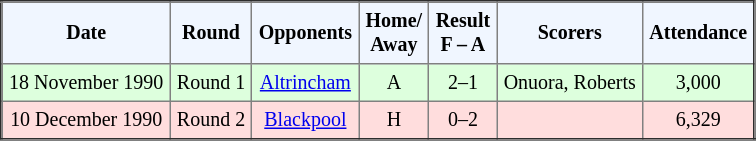<table border="2" cellpadding="4" style="border-collapse:collapse; text-align:center; font-size:smaller;">
<tr style="background:#f0f6ff;">
<th><strong>Date</strong></th>
<th><strong>Round</strong></th>
<th><strong>Opponents</strong></th>
<th><strong>Home/<br>Away</strong></th>
<th><strong>Result<br>F – A</strong></th>
<th><strong>Scorers</strong></th>
<th><strong>Attendance</strong></th>
</tr>
<tr bgcolor="#ddffdd">
<td>18 November 1990</td>
<td>Round 1</td>
<td><a href='#'>Altrincham</a></td>
<td>A</td>
<td>2–1</td>
<td>Onuora, Roberts</td>
<td>3,000</td>
</tr>
<tr bgcolor="#ffdddd">
<td>10 December 1990</td>
<td>Round 2</td>
<td><a href='#'>Blackpool</a></td>
<td>H</td>
<td>0–2</td>
<td></td>
<td>6,329</td>
</tr>
</table>
